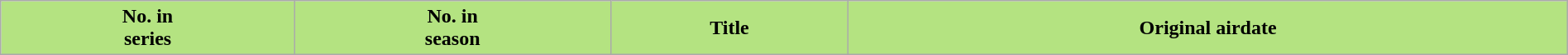<table class="wikitable plainrowheaders" style="width:100%; margin:auto; background:#FFFFFF;">
<tr>
<th style="background-color: #b4e381; color:#000; text-align: center;">No. in<br>series</th>
<th style="background-color: #b4e381; color:#000; text-align: center;">No. in<br>season</th>
<th style="background-color: #b4e381; color:#000; text-align: center;">Title</th>
<th style="background-color: #b4e381; color:#000; text-align: center;">Original airdate<br>


















</th>
</tr>
</table>
